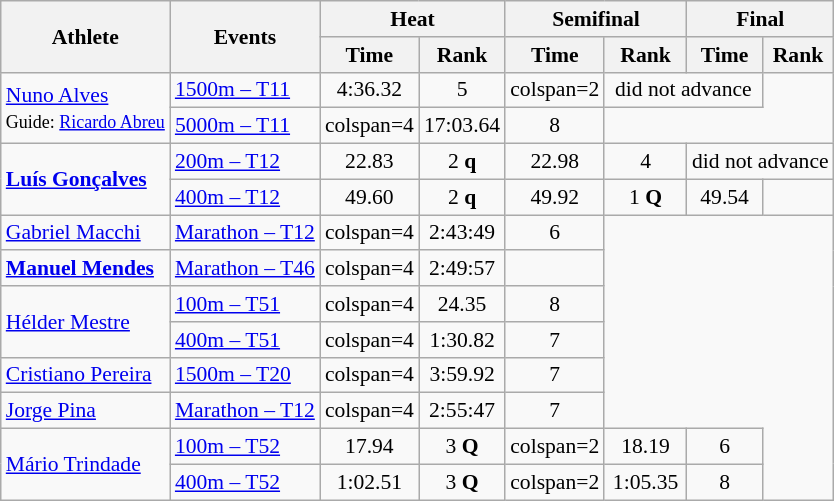<table class=wikitable style="font-size:90%; text-align:center;">
<tr>
<th rowspan=2>Athlete</th>
<th rowspan=2>Events</th>
<th colspan=2>Heat</th>
<th colspan=2>Semifinal</th>
<th colspan=2>Final</th>
</tr>
<tr>
<th>Time</th>
<th>Rank</th>
<th>Time</th>
<th>Rank</th>
<th>Time</th>
<th>Rank</th>
</tr>
<tr>
<td align=left rowspan=2><a href='#'>Nuno Alves</a><br><small>Guide: <a href='#'>Ricardo Abreu</a></small></td>
<td align=left><a href='#'>1500m – T11</a></td>
<td>4:36.32</td>
<td>5</td>
<td>colspan=2 </td>
<td colspan=2>did not advance</td>
</tr>
<tr>
<td align=left><a href='#'>5000m – T11</a></td>
<td>colspan=4 </td>
<td>17:03.64</td>
<td>8</td>
</tr>
<tr>
<td align=left rowspan=2><strong><a href='#'>Luís Gonçalves</a></strong></td>
<td align=left><a href='#'>200m – T12</a></td>
<td>22.83</td>
<td>2 <strong>q</strong></td>
<td>22.98</td>
<td>4</td>
<td colspan=2>did not advance</td>
</tr>
<tr>
<td align=left><a href='#'>400m – T12</a></td>
<td>49.60</td>
<td>2 <strong>q</strong></td>
<td>49.92</td>
<td>1 <strong>Q</strong></td>
<td>49.54</td>
<td></td>
</tr>
<tr>
<td align=left><a href='#'>Gabriel Macchi</a></td>
<td align=left><a href='#'>Marathon – T12</a></td>
<td>colspan=4 </td>
<td>2:43:49</td>
<td>6</td>
</tr>
<tr>
<td align=left><strong><a href='#'>Manuel Mendes</a></strong></td>
<td align=left><a href='#'>Marathon – T46</a></td>
<td>colspan=4 </td>
<td>2:49:57</td>
<td></td>
</tr>
<tr>
<td align=left rowspan=2><a href='#'>Hélder Mestre</a></td>
<td align=left><a href='#'>100m – T51</a></td>
<td>colspan=4 </td>
<td>24.35</td>
<td>8</td>
</tr>
<tr>
<td align=left><a href='#'>400m – T51</a></td>
<td>colspan=4 </td>
<td>1:30.82</td>
<td>7</td>
</tr>
<tr>
<td align=left><a href='#'>Cristiano Pereira</a></td>
<td align=left><a href='#'>1500m – T20</a></td>
<td>colspan=4 </td>
<td>3:59.92</td>
<td>7</td>
</tr>
<tr>
<td align=left><a href='#'>Jorge Pina</a></td>
<td align=left><a href='#'>Marathon – T12</a></td>
<td>colspan=4 </td>
<td>2:55:47</td>
<td>7</td>
</tr>
<tr>
<td align=left rowspan=2><a href='#'>Mário Trindade</a></td>
<td align=left><a href='#'>100m – T52</a></td>
<td>17.94</td>
<td>3 <strong>Q</strong></td>
<td>colspan=2 </td>
<td>18.19</td>
<td>6</td>
</tr>
<tr>
<td align=left><a href='#'>400m – T52</a></td>
<td>1:02.51</td>
<td>3 <strong>Q</strong></td>
<td>colspan=2 </td>
<td>1:05.35</td>
<td>8</td>
</tr>
</table>
